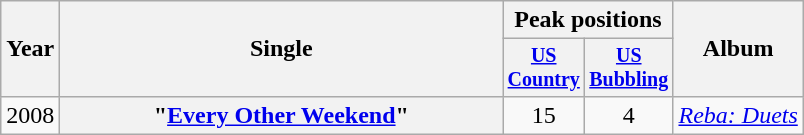<table class="wikitable plainrowheaders" style="text-align:center;">
<tr>
<th rowspan="2">Year</th>
<th rowspan="2" style="width:18em;">Single</th>
<th colspan="2">Peak positions</th>
<th rowspan="2">Album</th>
</tr>
<tr style="font-size:smaller;">
<th width="45"><a href='#'>US Country</a><br></th>
<th width="45"><a href='#'>US Bubbling</a><br></th>
</tr>
<tr>
<td>2008</td>
<th scope="row">"<a href='#'>Every Other Weekend</a>"<br></th>
<td>15</td>
<td>4</td>
<td align="left"><em><a href='#'>Reba: Duets</a></em></td>
</tr>
</table>
